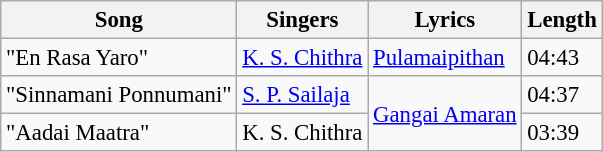<table class="wikitable" style="font-size:95%;">
<tr>
<th>Song</th>
<th>Singers</th>
<th>Lyrics</th>
<th>Length</th>
</tr>
<tr>
<td>"En Rasa Yaro"</td>
<td><a href='#'>K. S. Chithra</a></td>
<td><a href='#'>Pulamaipithan</a></td>
<td>04:43</td>
</tr>
<tr>
<td>"Sinnamani Ponnumani"</td>
<td><a href='#'>S. P. Sailaja</a></td>
<td rowspan=2><a href='#'>Gangai Amaran</a></td>
<td>04:37</td>
</tr>
<tr>
<td>"Aadai Maatra"</td>
<td>K. S. Chithra</td>
<td>03:39</td>
</tr>
</table>
